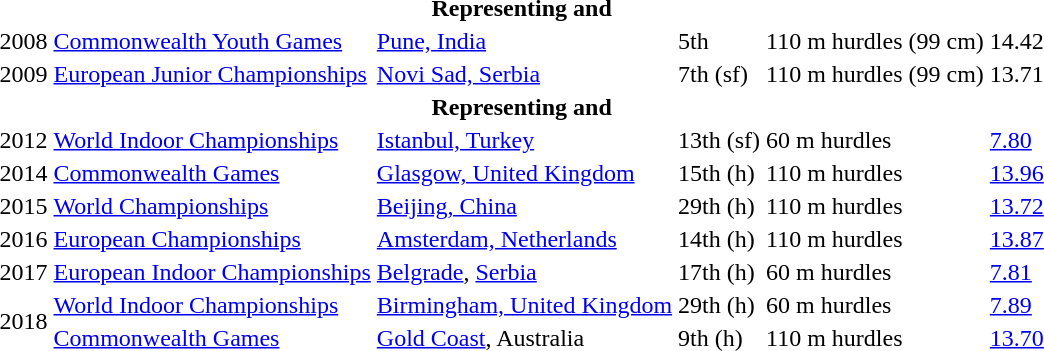<table>
<tr>
<th colspan="6">Representing  and </th>
</tr>
<tr>
<td>2008</td>
<td><a href='#'>Commonwealth Youth Games</a></td>
<td><a href='#'>Pune, India</a></td>
<td>5th</td>
<td>110 m hurdles (99 cm)</td>
<td>14.42</td>
</tr>
<tr>
<td>2009</td>
<td><a href='#'>European Junior Championships</a></td>
<td><a href='#'>Novi Sad, Serbia</a></td>
<td>7th (sf)</td>
<td>110 m hurdles (99 cm)</td>
<td>13.71</td>
</tr>
<tr>
<th colspan="6">Representing  and </th>
</tr>
<tr>
<td>2012</td>
<td><a href='#'>World Indoor Championships</a></td>
<td><a href='#'>Istanbul, Turkey</a></td>
<td>13th (sf)</td>
<td>60 m hurdles</td>
<td><a href='#'>7.80</a></td>
</tr>
<tr>
<td>2014</td>
<td><a href='#'>Commonwealth Games</a></td>
<td><a href='#'>Glasgow, United Kingdom</a></td>
<td>15th (h)</td>
<td>110 m hurdles</td>
<td><a href='#'>13.96</a></td>
</tr>
<tr>
<td>2015</td>
<td><a href='#'>World Championships</a></td>
<td><a href='#'>Beijing, China</a></td>
<td>29th (h)</td>
<td>110 m hurdles</td>
<td><a href='#'>13.72</a></td>
</tr>
<tr>
<td>2016</td>
<td><a href='#'>European Championships</a></td>
<td><a href='#'>Amsterdam, Netherlands</a></td>
<td>14th (h)</td>
<td>110 m hurdles</td>
<td><a href='#'>13.87</a></td>
</tr>
<tr>
<td>2017</td>
<td><a href='#'>European Indoor Championships</a></td>
<td><a href='#'>Belgrade</a>, <a href='#'>Serbia</a></td>
<td>17th (h)</td>
<td>60 m hurdles</td>
<td><a href='#'>7.81</a></td>
</tr>
<tr>
<td rowspan=2>2018</td>
<td><a href='#'>World Indoor Championships</a></td>
<td><a href='#'>Birmingham, United Kingdom</a></td>
<td>29th (h)</td>
<td>60 m hurdles</td>
<td><a href='#'>7.89</a></td>
</tr>
<tr>
<td><a href='#'>Commonwealth Games</a></td>
<td><a href='#'>Gold Coast</a>, Australia</td>
<td>9th (h)</td>
<td>110 m hurdles</td>
<td><a href='#'>13.70</a></td>
</tr>
<tr>
</tr>
</table>
